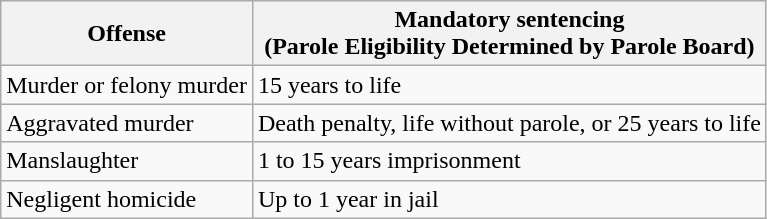<table class="wikitable">
<tr>
<th>Offense</th>
<th>Mandatory sentencing<br>(Parole Eligibility Determined by Parole Board)</th>
</tr>
<tr>
<td>Murder or felony murder</td>
<td>15 years to life</td>
</tr>
<tr>
<td>Aggravated murder</td>
<td>Death penalty, life without parole, or 25 years to life</td>
</tr>
<tr>
<td>Manslaughter</td>
<td>1 to 15 years imprisonment</td>
</tr>
<tr>
<td>Negligent homicide</td>
<td>Up to 1 year in jail</td>
</tr>
</table>
